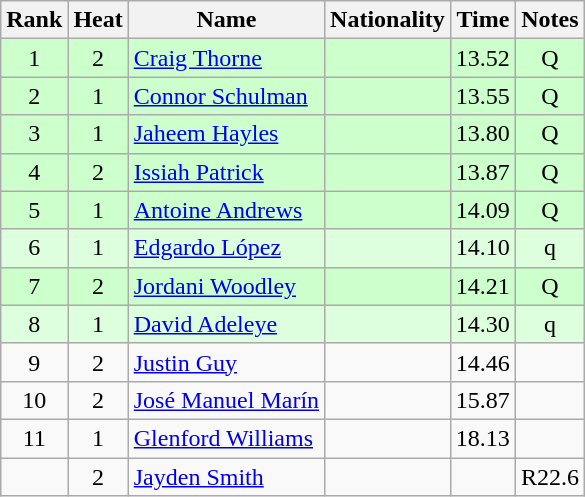<table class="wikitable sortable" style="text-align:center">
<tr>
<th>Rank</th>
<th>Heat</th>
<th>Name</th>
<th>Nationality</th>
<th>Time</th>
<th>Notes</th>
</tr>
<tr bgcolor=ccffcc>
<td>1</td>
<td>2</td>
<td align=left><a href='#'>Craig Thorne</a></td>
<td align=left></td>
<td>13.52</td>
<td>Q</td>
</tr>
<tr bgcolor=ccffcc>
<td>2</td>
<td>1</td>
<td align=left><a href='#'>Connor Schulman</a></td>
<td align=left></td>
<td>13.55</td>
<td>Q</td>
</tr>
<tr bgcolor=ccffcc>
<td>3</td>
<td>1</td>
<td align=left><a href='#'>Jaheem Hayles</a></td>
<td align=left></td>
<td>13.80</td>
<td>Q</td>
</tr>
<tr bgcolor=ccffcc>
<td>4</td>
<td>2</td>
<td align=left><a href='#'>Issiah Patrick</a></td>
<td align=left></td>
<td>13.87</td>
<td>Q</td>
</tr>
<tr bgcolor=ccffcc>
<td>5</td>
<td>1</td>
<td align=left><a href='#'>Antoine Andrews</a></td>
<td align=left></td>
<td>14.09</td>
<td>Q</td>
</tr>
<tr bgcolor=ddffdd>
<td>6</td>
<td>1</td>
<td align=left><a href='#'>Edgardo López</a></td>
<td align=left></td>
<td>14.10</td>
<td>q</td>
</tr>
<tr bgcolor=ccffcc>
<td>7</td>
<td>2</td>
<td align=left><a href='#'>Jordani Woodley</a></td>
<td align=left></td>
<td>14.21</td>
<td>Q</td>
</tr>
<tr bgcolor=ddffdd>
<td>8</td>
<td>1</td>
<td align=left><a href='#'>David Adeleye</a></td>
<td align=left></td>
<td>14.30</td>
<td>q</td>
</tr>
<tr>
<td>9</td>
<td>2</td>
<td align=left><a href='#'>Justin Guy</a></td>
<td align=left></td>
<td>14.46</td>
<td></td>
</tr>
<tr>
<td>10</td>
<td>2</td>
<td align=left><a href='#'>José Manuel Marín</a></td>
<td align=left></td>
<td>15.87</td>
<td></td>
</tr>
<tr>
<td>11</td>
<td>1</td>
<td align=left><a href='#'>Glenford Williams</a></td>
<td align=left></td>
<td>18.13</td>
<td></td>
</tr>
<tr>
<td></td>
<td>2</td>
<td align=left><a href='#'>Jayden Smith</a></td>
<td align=left></td>
<td></td>
<td>R22.6</td>
</tr>
</table>
